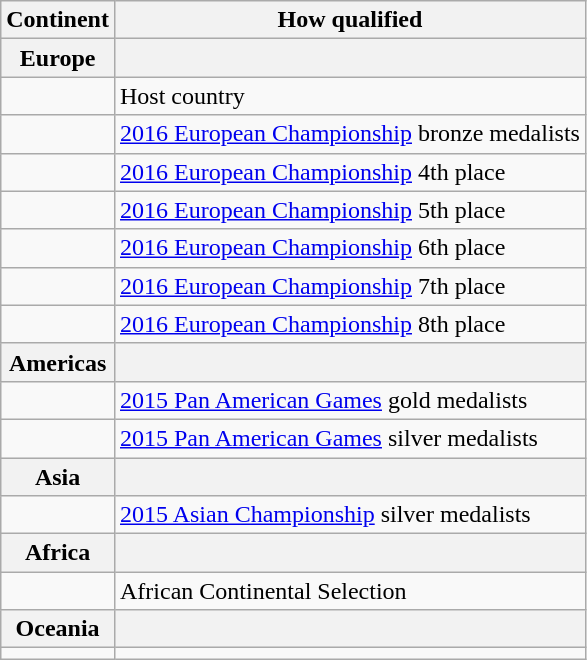<table class="wikitable">
<tr>
<th>Continent</th>
<th>How qualified</th>
</tr>
<tr>
<th>Europe</th>
<th></th>
</tr>
<tr>
<td></td>
<td>Host country</td>
</tr>
<tr>
<td></td>
<td><a href='#'>2016 European Championship</a> bronze medalists</td>
</tr>
<tr>
<td></td>
<td><a href='#'>2016 European Championship</a> 4th place</td>
</tr>
<tr>
<td></td>
<td><a href='#'>2016 European Championship</a> 5th place</td>
</tr>
<tr>
<td></td>
<td><a href='#'>2016 European Championship</a> 6th place</td>
</tr>
<tr>
<td></td>
<td><a href='#'>2016 European Championship</a> 7th place</td>
</tr>
<tr>
<td></td>
<td><a href='#'>2016 European Championship</a> 8th place</td>
</tr>
<tr>
<th>Americas</th>
<th></th>
</tr>
<tr>
<td></td>
<td><a href='#'>2015 Pan American Games</a> gold medalists</td>
</tr>
<tr>
<td></td>
<td><a href='#'>2015 Pan American Games</a> silver medalists</td>
</tr>
<tr>
<th>Asia</th>
<th></th>
</tr>
<tr>
<td></td>
<td><a href='#'>2015 Asian Championship</a> silver medalists</td>
</tr>
<tr>
<th>Africa</th>
<th></th>
</tr>
<tr>
<td></td>
<td>African Continental Selection</td>
</tr>
<tr>
<th>Oceania</th>
<th></th>
</tr>
<tr>
<td></td>
<td></td>
</tr>
</table>
